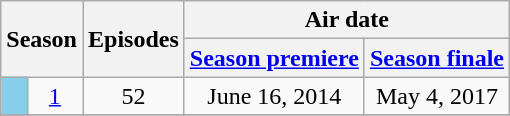<table class="wikitable">
<tr>
<th colspan="2" rowspan="2">Season</th>
<th rowspan="2">Episodes</th>
<th colspan="2">Air date</th>
</tr>
<tr>
<th><a href='#'>Season premiere</a></th>
<th><a href='#'>Season finale</a></th>
</tr>
<tr>
<td style="background:skyBlue; height:10px;"></td>
<td style="text-align:center;"><a href='#'>1</a></td>
<td style="text-align:center;">52</td>
<td style="text-align:center;">June 16, 2014</td>
<td style="text-align:center;">May 4, 2017</td>
</tr>
<tr>
</tr>
</table>
